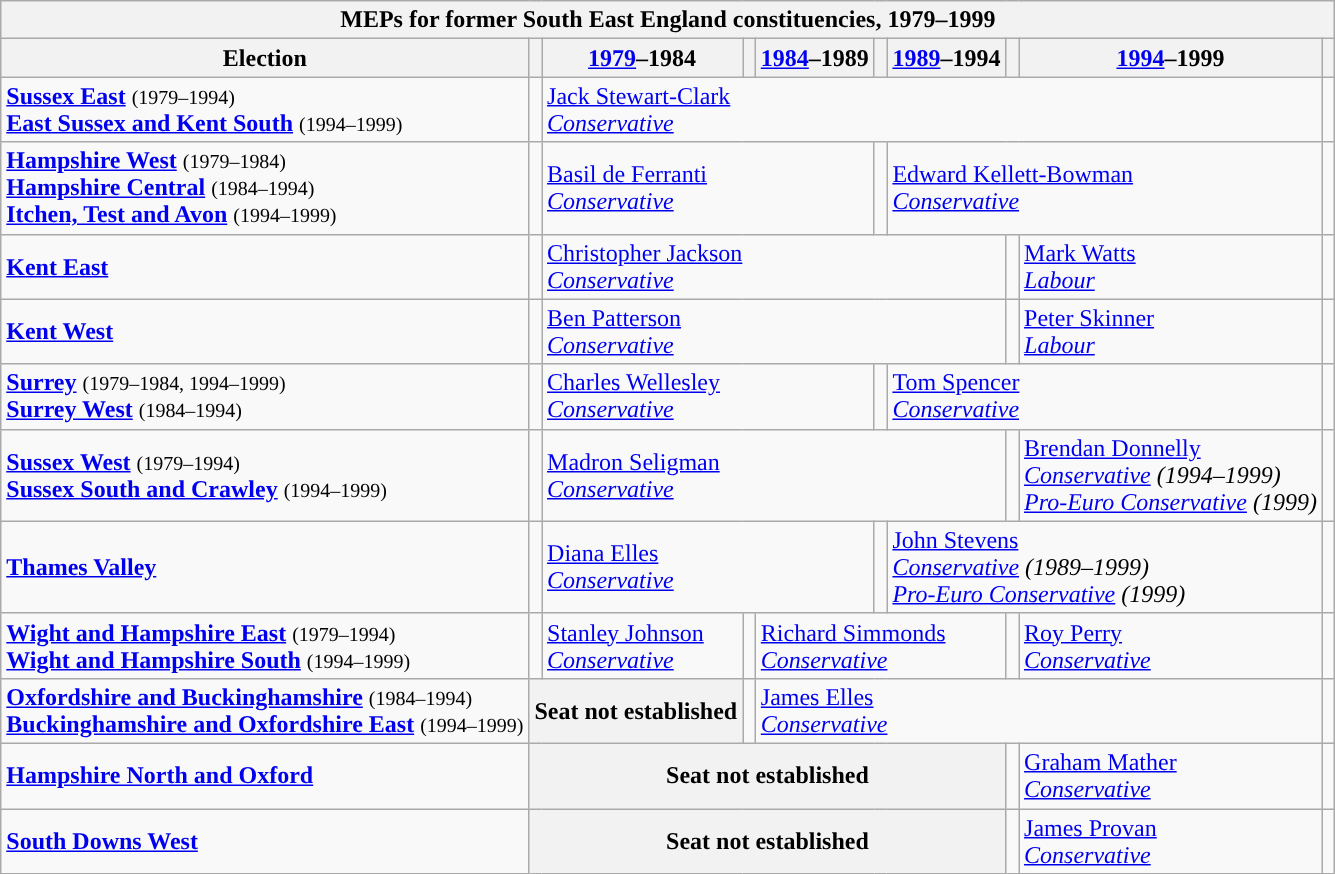<table class="wikitable">
<tr>
<th colspan = 10>MEPs for former South East England constituencies, 1979–1999</th>
</tr>
<tr>
<th>Election</th>
<th style="width:1px;"></th>
<th><a href='#'>1979</a>–1984</th>
<th style="width:1px;"></th>
<th><a href='#'>1984</a>–1989</th>
<th style="width:1px;"></th>
<th><a href='#'>1989</a>–1994</th>
<th style="width:1px;"></th>
<th><a href='#'>1994</a>–1999</th>
<th style="width:1px;"></th>
</tr>
<tr>
<td><strong><a href='#'>Sussex East</a></strong> <small>(1979–1994)</small><br><strong><a href='#'>East Sussex and Kent South</a></strong> <small>(1994–1999)</small></td>
<td width=1px style="background-color: "></td>
<td colspan = 7><a href='#'>Jack Stewart-Clark</a><br><em><a href='#'>Conservative</a></em></td>
<td width=1px style="background-color: "></td>
</tr>
<tr>
<td><strong><a href='#'>Hampshire West</a></strong> <small>(1979–1984)</small><br><strong><a href='#'>Hampshire Central</a></strong> <small>(1984–1994)</small><br><strong><a href='#'>Itchen, Test and Avon</a></strong> <small>(1994–1999)</small></td>
<td width=1px style="background-color: "></td>
<td colspan = 3><a href='#'>Basil de Ferranti</a><br><em><a href='#'>Conservative</a></em></td>
<td width=1px style="background-color: "></td>
<td colspan = 3><a href='#'>Edward Kellett-Bowman</a><br><em><a href='#'>Conservative</a></em></td>
<td width=1px style="background-color: "></td>
</tr>
<tr>
<td><strong><a href='#'>Kent East</a></strong></td>
<td width=1px style="background-color: "></td>
<td colspan = 5><a href='#'>Christopher Jackson</a><br><em><a href='#'>Conservative</a></em></td>
<td width=1px style="background-color: "></td>
<td><a href='#'>Mark Watts</a><br><em><a href='#'>Labour</a></em></td>
<td width=1px style="background-color: "></td>
</tr>
<tr>
<td><strong><a href='#'>Kent West</a></strong></td>
<td width=1px style="background-color: "></td>
<td colspan = 5><a href='#'>Ben Patterson</a><br><em><a href='#'>Conservative</a></em></td>
<td width=1px style="background-color: "></td>
<td><a href='#'>Peter Skinner</a><br><em><a href='#'>Labour</a></em></td>
<td width=1px style="background-color: "></td>
</tr>
<tr>
<td><strong><a href='#'>Surrey</a></strong> <small>(1979–1984, 1994–1999)</small><br><strong><a href='#'>Surrey West</a></strong> <small>(1984–1994)</small></td>
<td width=1px style="background-color: "></td>
<td colspan = 3><a href='#'>Charles Wellesley</a><br><em><a href='#'>Conservative</a></em></td>
<td width=1px style="background-color: "></td>
<td colspan = 3><a href='#'>Tom Spencer</a><br><em><a href='#'>Conservative</a></em></td>
<td width=1px style="background-color: "></td>
</tr>
<tr>
<td><strong><a href='#'>Sussex West</a></strong> <small>(1979–1994)</small><br><strong><a href='#'>Sussex South and Crawley</a></strong> <small>(1994–1999)</small></td>
<td width=1px style="background-color: "></td>
<td colspan = 5><a href='#'>Madron Seligman</a><br><em><a href='#'>Conservative</a></em></td>
<td width=1px style="background-color: "></td>
<td><a href='#'>Brendan Donnelly</a><br><em><a href='#'>Conservative</a> (1994–1999)</em><br><em><a href='#'>Pro-Euro Conservative</a> (1999)</em></td>
<td width=1px style="background-color: "></td>
</tr>
<tr>
<td><strong><a href='#'>Thames Valley</a></strong></td>
<td width=1px style="background-color: "></td>
<td colspan = 3><a href='#'>Diana Elles</a><br><em><a href='#'>Conservative</a></em></td>
<td width=1px style="background-color: "></td>
<td colspan = 3><a href='#'>John Stevens</a><br><em><a href='#'>Conservative</a> (1989–1999)</em><br><em><a href='#'>Pro-Euro Conservative</a> (1999)</em></td>
<td width=1px style="background-color: "></td>
</tr>
<tr>
<td><strong><a href='#'>Wight and Hampshire East</a></strong> <small>(1979–1994)</small><br><strong><a href='#'>Wight and Hampshire South</a></strong> <small>(1994–1999)</small></td>
<td width=1px style="background-color: "></td>
<td><a href='#'>Stanley Johnson</a><br><em><a href='#'>Conservative</a></em></td>
<td width=1px style="background-color: "></td>
<td colspan = 3><a href='#'>Richard Simmonds</a><br><em><a href='#'>Conservative</a></em></td>
<td width=1px style="background-color: "></td>
<td><a href='#'>Roy Perry</a><br><em><a href='#'>Conservative</a></em></td>
<td width=1px style="background-color: "></td>
</tr>
<tr>
<td><strong><a href='#'>Oxfordshire and Buckinghamshire</a></strong> <small>(1984–1994)</small><br><strong><a href='#'>Buckinghamshire and Oxfordshire East</a></strong> <small>(1994–1999)</small></td>
<th colspan = 2>Seat not established</th>
<td width=1px style="background-color: "></td>
<td colspan = 5><a href='#'>James Elles</a><br><em><a href='#'>Conservative</a></em></td>
<td width=1px style="background-color: "></td>
</tr>
<tr>
<td><strong><a href='#'>Hampshire North and Oxford</a></strong></td>
<th colspan = 6>Seat not established</th>
<td width=1px style="background-color: "></td>
<td><a href='#'>Graham Mather</a><br><em><a href='#'>Conservative</a></em></td>
<td width=1px style="background-color: "></td>
</tr>
<tr>
<td><strong><a href='#'>South Downs West</a></strong></td>
<th colspan = 6>Seat not established</th>
<td width=1px style="background-color: "></td>
<td><a href='#'>James Provan</a><br><em><a href='#'>Conservative</a></em></td>
<td width=1px style="background-color: "></td>
</tr>
</table>
